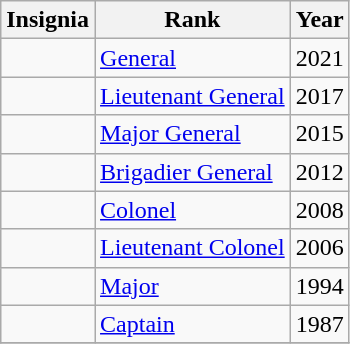<table class="wikitable">
<tr>
<th>Insignia</th>
<th>Rank</th>
<th>Year</th>
</tr>
<tr>
<td></td>
<td><a href='#'>General</a></td>
<td>2021</td>
</tr>
<tr>
<td></td>
<td><a href='#'>Lieutenant General</a></td>
<td>2017</td>
</tr>
<tr>
<td></td>
<td><a href='#'>Major General</a></td>
<td>2015</td>
</tr>
<tr>
<td></td>
<td><a href='#'>Brigadier General</a></td>
<td>2012</td>
</tr>
<tr>
<td></td>
<td><a href='#'>Colonel</a></td>
<td>2008</td>
</tr>
<tr>
<td></td>
<td><a href='#'>Lieutenant Colonel</a></td>
<td>2006</td>
</tr>
<tr>
<td></td>
<td><a href='#'>Major</a></td>
<td>1994</td>
</tr>
<tr>
<td></td>
<td><a href='#'>Captain</a></td>
<td>1987</td>
</tr>
<tr>
</tr>
</table>
